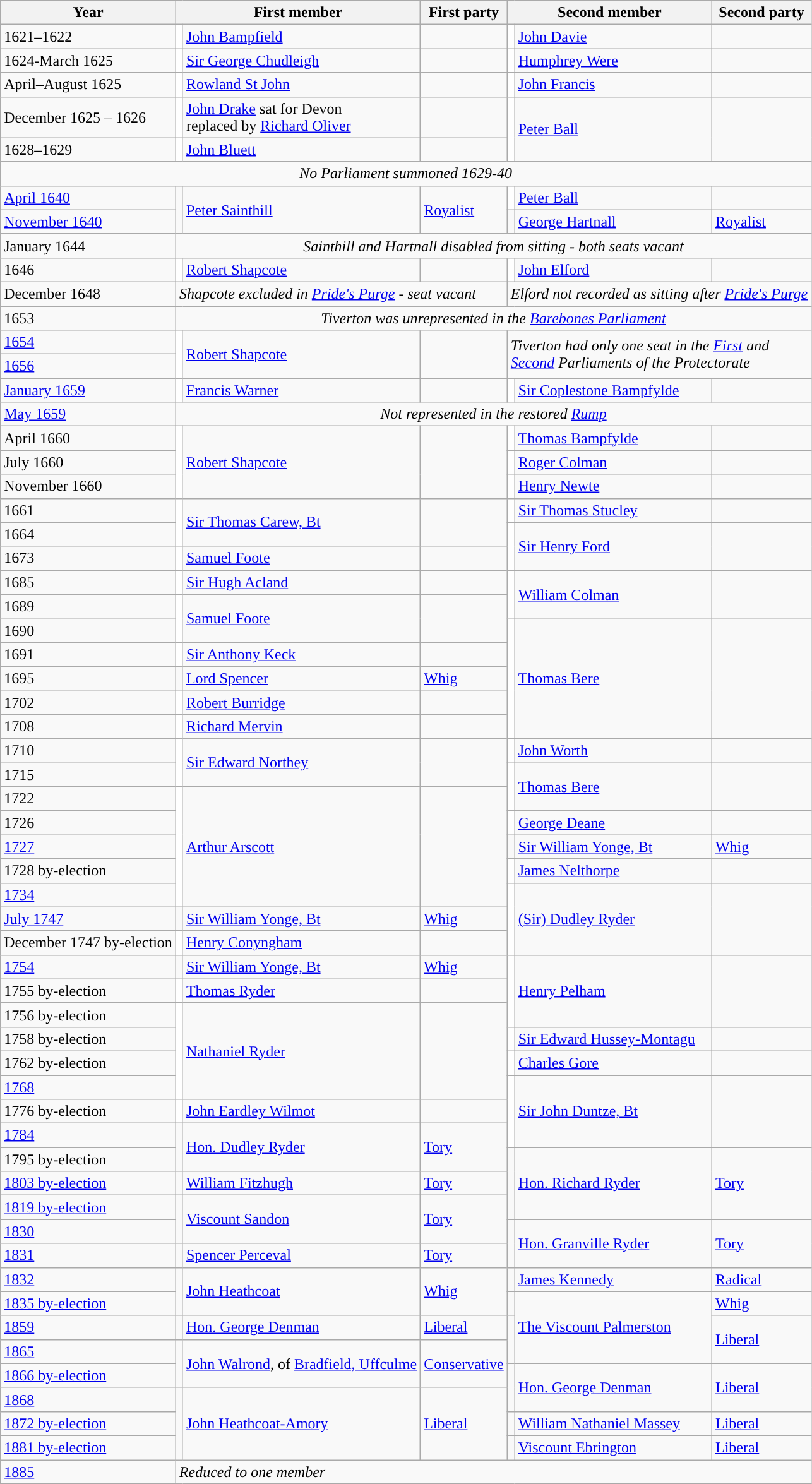<table class="wikitable">
<tr>
<th>Year</th>
<th colspan="2">First member</th>
<th>First party</th>
<th colspan="2">Second member</th>
<th>Second party</th>
</tr>
<tr>
<td>1621–1622</td>
<td style="color:inherit;background-color: white"></td>
<td><a href='#'>John Bampfield</a></td>
<td></td>
<td style="color:inherit;background-color: white"></td>
<td><a href='#'>John Davie</a></td>
<td></td>
</tr>
<tr>
<td>1624-March 1625</td>
<td style="color:inherit;background-color: white"></td>
<td><a href='#'>Sir George Chudleigh</a></td>
<td></td>
<td style="color:inherit;background-color: white"></td>
<td><a href='#'>Humphrey Were</a></td>
<td></td>
</tr>
<tr>
<td>April–August 1625</td>
<td style="color:inherit;background-color: white"></td>
<td><a href='#'>Rowland St John</a></td>
<td></td>
<td style="color:inherit;background-color: white"></td>
<td><a href='#'>John Francis</a></td>
<td></td>
</tr>
<tr>
<td>December 1625 – 1626</td>
<td style="color:inherit;background-color: white"></td>
<td><a href='#'>John Drake</a> sat for Devon <br> replaced by <a href='#'>Richard Oliver</a></td>
<td></td>
<td rowspan="2" style="color:inherit;background-color: white"></td>
<td rowspan="2"><a href='#'>Peter Ball</a></td>
<td rowspan="2"></td>
</tr>
<tr>
<td>1628–1629</td>
<td style="color:inherit;background-color: white"></td>
<td><a href='#'>John Bluett</a></td>
<td></td>
</tr>
<tr>
<td colspan="7" align="center"><em>No Parliament summoned 1629-40</em></td>
</tr>
<tr>
<td><a href='#'>April 1640</a></td>
<td rowspan="2" style="color:inherit;background-color: "></td>
<td rowspan="2"><a href='#'>Peter Sainthill</a></td>
<td rowspan="2"><a href='#'>Royalist</a></td>
<td style="color:inherit;background-color: white"></td>
<td><a href='#'>Peter Ball</a></td>
<td></td>
</tr>
<tr>
<td><a href='#'>November 1640</a></td>
<td style="color:inherit;background-color: "></td>
<td><a href='#'>George Hartnall</a></td>
<td><a href='#'>Royalist</a></td>
</tr>
<tr>
<td>January 1644</td>
<td colspan="6" align="center"><em>Sainthill and Hartnall disabled from sitting - both seats vacant</em></td>
</tr>
<tr>
<td>1646</td>
<td style="color:inherit;background-color: white"></td>
<td><a href='#'>Robert Shapcote</a></td>
<td></td>
<td style="color:inherit;background-color: white"></td>
<td><a href='#'>John Elford</a></td>
<td></td>
</tr>
<tr>
<td>December 1648</td>
<td colspan="3"><em>Shapcote excluded in <a href='#'>Pride's Purge</a> - seat vacant</em></td>
<td colspan="3"><em>Elford not recorded as sitting after <a href='#'>Pride's Purge</a></em></td>
</tr>
<tr>
<td>1653</td>
<td colspan="6" align="center"><em>Tiverton was unrepresented in the <a href='#'>Barebones Parliament</a></em></td>
</tr>
<tr>
<td><a href='#'>1654</a></td>
<td rowspan="2" style="color:inherit;background-color: white"></td>
<td rowspan="2"><a href='#'>Robert Shapcote</a></td>
<td rowspan="2"></td>
<td rowspan="2" colspan="3"><em>Tiverton had only one seat in the <a href='#'>First</a> and <br><a href='#'>Second</a> Parliaments of the Protectorate</em></td>
</tr>
<tr>
<td><a href='#'>1656</a></td>
</tr>
<tr>
<td><a href='#'>January 1659</a></td>
<td style="color:inherit;background-color: white"></td>
<td><a href='#'>Francis Warner</a></td>
<td></td>
<td style="color:inherit;background-color: white"></td>
<td><a href='#'>Sir Coplestone Bampfylde</a></td>
<td></td>
</tr>
<tr>
<td><a href='#'>May 1659</a></td>
<td colspan="6" align="center"><em>Not represented in the restored <a href='#'>Rump</a></em></td>
</tr>
<tr>
<td>April 1660</td>
<td rowspan="3" style="color:inherit;background-color: white"></td>
<td rowspan="3"><a href='#'>Robert Shapcote</a></td>
<td rowspan="3"></td>
<td style="color:inherit;background-color: white"></td>
<td><a href='#'>Thomas Bampfylde</a></td>
<td></td>
</tr>
<tr>
<td>July 1660</td>
<td style="color:inherit;background-color: white"></td>
<td><a href='#'>Roger Colman</a></td>
<td></td>
</tr>
<tr>
<td>November 1660</td>
<td style="color:inherit;background-color: white"></td>
<td><a href='#'>Henry Newte</a></td>
<td></td>
</tr>
<tr>
<td>1661</td>
<td rowspan="2" style="color:inherit;background-color: white"></td>
<td rowspan="2"><a href='#'>Sir Thomas Carew, Bt</a></td>
<td rowspan="2"></td>
<td style="color:inherit;background-color: white"></td>
<td><a href='#'>Sir Thomas Stucley</a></td>
<td></td>
</tr>
<tr>
<td>1664</td>
<td rowspan="2" style="color:inherit;background-color: white"></td>
<td rowspan="2"><a href='#'>Sir Henry Ford</a></td>
<td rowspan="2"></td>
</tr>
<tr>
<td>1673</td>
<td style="color:inherit;background-color: white"></td>
<td><a href='#'>Samuel Foote</a></td>
<td></td>
</tr>
<tr>
<td>1685</td>
<td style="color:inherit;background-color: white"></td>
<td><a href='#'>Sir Hugh Acland</a></td>
<td></td>
<td rowspan="2" style="color:inherit;background-color: white"></td>
<td rowspan="2"><a href='#'>William Colman</a></td>
<td rowspan="2"></td>
</tr>
<tr>
<td>1689</td>
<td rowspan="2" style="color:inherit;background-color: white"></td>
<td rowspan="2"><a href='#'>Samuel Foote</a></td>
<td rowspan="2"></td>
</tr>
<tr>
<td>1690</td>
<td rowspan="5" style="color:inherit;background-color: white"></td>
<td rowspan="5"><a href='#'>Thomas Bere</a></td>
<td rowspan="5"></td>
</tr>
<tr>
<td>1691</td>
<td style="color:inherit;background-color: white"></td>
<td><a href='#'>Sir Anthony Keck</a></td>
<td></td>
</tr>
<tr>
<td>1695</td>
<td style="color:inherit;background-color: "></td>
<td><a href='#'>Lord Spencer</a></td>
<td><a href='#'>Whig</a></td>
</tr>
<tr>
<td>1702</td>
<td style="color:inherit;background-color: white"></td>
<td><a href='#'>Robert Burridge</a></td>
<td></td>
</tr>
<tr>
<td>1708</td>
<td style="color:inherit;background-color: white"></td>
<td><a href='#'>Richard Mervin</a></td>
<td></td>
</tr>
<tr>
<td>1710 </td>
<td rowspan="2" style="color:inherit;background-color: white"></td>
<td rowspan="2"><a href='#'>Sir Edward Northey</a></td>
<td rowspan="2"></td>
<td style="color:inherit;background-color: white"></td>
<td><a href='#'>John Worth</a></td>
<td></td>
</tr>
<tr>
<td>1715</td>
<td rowspan="2" style="color:inherit;background-color: white"></td>
<td rowspan="2"><a href='#'>Thomas Bere</a></td>
<td rowspan="2"></td>
</tr>
<tr>
<td>1722</td>
<td rowspan="5" style="color:inherit;background-color: white"></td>
<td rowspan="5"><a href='#'>Arthur Arscott</a></td>
<td rowspan="5"></td>
</tr>
<tr>
<td>1726</td>
<td style="color:inherit;background-color: white"></td>
<td><a href='#'>George Deane</a></td>
<td></td>
</tr>
<tr>
<td><a href='#'>1727</a></td>
<td style="color:inherit;background-color: "></td>
<td><a href='#'>Sir William Yonge, Bt</a></td>
<td><a href='#'>Whig</a></td>
</tr>
<tr>
<td>1728 by-election</td>
<td style="color:inherit;background-color: white"></td>
<td><a href='#'>James Nelthorpe</a></td>
<td></td>
</tr>
<tr>
<td><a href='#'>1734</a></td>
<td rowspan="3" style="color:inherit;background-color: white"></td>
<td rowspan="3"><a href='#'>(Sir) Dudley Ryder</a></td>
<td rowspan="3"></td>
</tr>
<tr>
<td><a href='#'>July 1747</a></td>
<td style="color:inherit;background-color: "></td>
<td><a href='#'>Sir William Yonge, Bt</a></td>
<td><a href='#'>Whig</a></td>
</tr>
<tr>
<td>December 1747 by-election</td>
<td style="color:inherit;background-color: white"></td>
<td><a href='#'>Henry Conyngham</a></td>
<td></td>
</tr>
<tr>
<td><a href='#'>1754</a></td>
<td style="color:inherit;background-color: "></td>
<td><a href='#'>Sir William Yonge, Bt</a></td>
<td><a href='#'>Whig</a></td>
<td rowspan="3" style="color:inherit;background-color: white"></td>
<td rowspan="3"><a href='#'>Henry Pelham</a></td>
<td rowspan="3"></td>
</tr>
<tr>
<td>1755 by-election</td>
<td style="color:inherit;background-color: white"></td>
<td><a href='#'>Thomas Ryder</a></td>
<td></td>
</tr>
<tr>
<td>1756 by-election</td>
<td rowspan="4" style="color:inherit;background-color: white"></td>
<td rowspan="4"><a href='#'>Nathaniel Ryder</a></td>
<td rowspan="4"></td>
</tr>
<tr>
<td>1758 by-election</td>
<td style="color:inherit;background-color: white"></td>
<td><a href='#'>Sir Edward Hussey-Montagu</a></td>
<td></td>
</tr>
<tr>
<td>1762 by-election</td>
<td style="color:inherit;background-color: white"></td>
<td><a href='#'>Charles Gore</a></td>
<td></td>
</tr>
<tr>
<td><a href='#'>1768</a></td>
<td rowspan="3" style="color:inherit;background-color: white"></td>
<td rowspan="3"><a href='#'>Sir John Duntze, Bt</a></td>
<td rowspan="3"></td>
</tr>
<tr>
<td>1776 by-election</td>
<td style="color:inherit;background-color: white"></td>
<td><a href='#'>John Eardley Wilmot</a></td>
<td></td>
</tr>
<tr>
<td><a href='#'>1784</a></td>
<td rowspan="2" style="color:inherit;background-color: "></td>
<td rowspan="2"><a href='#'>Hon. Dudley Ryder</a></td>
<td rowspan="2"><a href='#'>Tory</a><br></td>
</tr>
<tr>
<td>1795 by-election</td>
<td rowspan="3" style="color:inherit;background-color: "></td>
<td rowspan="3"><a href='#'>Hon. Richard Ryder</a></td>
<td rowspan="3"><a href='#'>Tory</a></td>
</tr>
<tr>
<td><a href='#'>1803 by-election</a></td>
<td style="color:inherit;background-color: "></td>
<td><a href='#'>William Fitzhugh</a></td>
<td><a href='#'>Tory</a></td>
</tr>
<tr>
<td><a href='#'>1819 by-election</a></td>
<td rowspan="2" style="color:inherit;background-color: "></td>
<td rowspan="2"><a href='#'>Viscount Sandon</a></td>
<td rowspan="2"><a href='#'>Tory</a></td>
</tr>
<tr>
<td><a href='#'>1830</a></td>
<td rowspan="2" style="color:inherit;background-color: "></td>
<td rowspan="2"><a href='#'>Hon. Granville Ryder</a></td>
<td rowspan="2"><a href='#'>Tory</a></td>
</tr>
<tr>
<td><a href='#'>1831</a></td>
<td style="color:inherit;background-color: "></td>
<td><a href='#'>Spencer Perceval</a></td>
<td><a href='#'>Tory</a></td>
</tr>
<tr>
<td><a href='#'>1832</a></td>
<td rowspan="2" style="color:inherit;background-color: "></td>
<td rowspan="2"><a href='#'>John Heathcoat</a></td>
<td rowspan="2"><a href='#'>Whig</a></td>
<td style="color:inherit;background-color: "></td>
<td><a href='#'>James Kennedy</a></td>
<td><a href='#'>Radical</a></td>
</tr>
<tr>
<td><a href='#'>1835 by-election</a></td>
<td style="color:inherit;background-color: "></td>
<td rowspan="3"><a href='#'>The Viscount Palmerston</a></td>
<td><a href='#'>Whig</a></td>
</tr>
<tr>
<td><a href='#'>1859</a></td>
<td style="color:inherit;background-color: "></td>
<td><a href='#'>Hon. George Denman</a></td>
<td><a href='#'>Liberal</a></td>
<td rowspan="2" style="color:inherit;background-color: "></td>
<td rowspan="2"><a href='#'>Liberal</a></td>
</tr>
<tr>
<td><a href='#'>1865</a></td>
<td rowspan="2" style="color:inherit;background-color: "></td>
<td rowspan="2"><a href='#'>John Walrond</a>, of <a href='#'>Bradfield, Uffculme</a></td>
<td rowspan="2"><a href='#'>Conservative</a></td>
</tr>
<tr>
<td><a href='#'>1866 by-election</a></td>
<td rowspan="2" style="color:inherit;background-color: "></td>
<td rowspan="2"><a href='#'>Hon. George Denman</a></td>
<td rowspan="2"><a href='#'>Liberal</a></td>
</tr>
<tr>
<td><a href='#'>1868</a></td>
<td rowspan="3" style="color:inherit;background-color: "></td>
<td rowspan="3"><a href='#'>John Heathcoat-Amory</a></td>
<td rowspan="3"><a href='#'>Liberal</a></td>
</tr>
<tr>
<td><a href='#'>1872 by-election</a></td>
<td style="color:inherit;background-color: "></td>
<td><a href='#'>William Nathaniel Massey</a></td>
<td><a href='#'>Liberal</a></td>
</tr>
<tr>
<td><a href='#'>1881 by-election</a></td>
<td style="color:inherit;background-color: "></td>
<td><a href='#'>Viscount Ebrington</a></td>
<td><a href='#'>Liberal</a></td>
</tr>
<tr>
<td><a href='#'>1885</a></td>
<td colspan="6"><em>Reduced to one member</em></td>
</tr>
</table>
